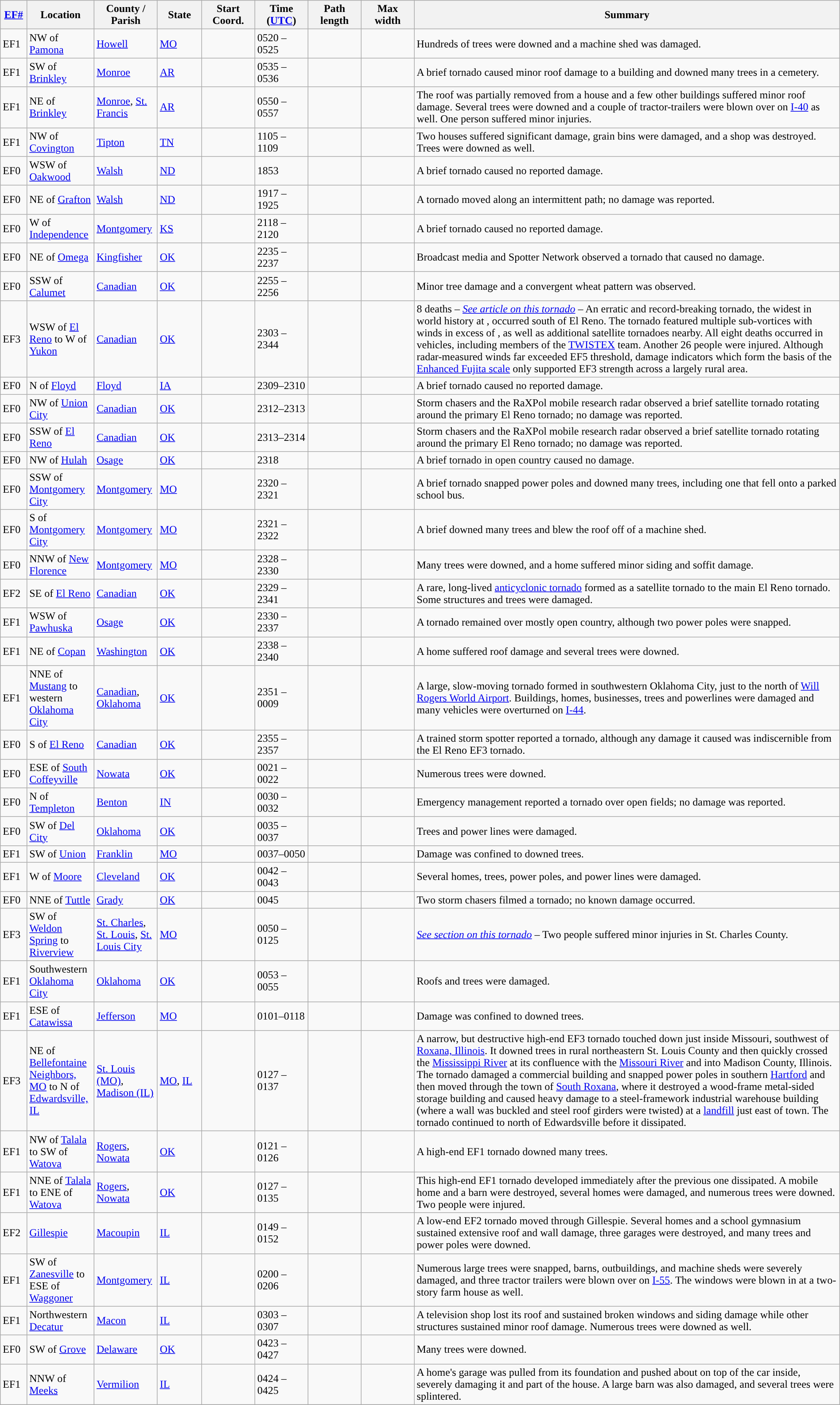<table class="wikitable sortable" style="width:100%;">
<tr>
<th scope="col" width="3%" align="center"><a href='#'>EF#</a></th>
<th scope="col" width="7%" align="center" class="unsortable">Location</th>
<th scope="col" width="6%" align="center" class="unsortable">County / Parish</th>
<th scope="col" width="5%" align="center">State</th>
<th scope="col" width="6%" align="center">Start Coord.</th>
<th scope="col" width="6%" align="center">Time (<a href='#'>UTC</a>)</th>
<th scope="col" width="6%" align="center">Path length</th>
<th scope="col" width="6%" align="center">Max width</th>
<th scope="col" width="48%" class="unsortable" align="center">Summary</th>
</tr>
<tr>
<td>EF1</td>
<td>NW of <a href='#'>Pamona</a></td>
<td><a href='#'>Howell</a></td>
<td><a href='#'>MO</a></td>
<td></td>
<td>0520 – 0525</td>
<td></td>
<td></td>
<td>Hundreds of trees were downed and a machine shed was damaged.</td>
</tr>
<tr>
<td>EF1</td>
<td>SW of <a href='#'>Brinkley</a></td>
<td><a href='#'>Monroe</a></td>
<td><a href='#'>AR</a></td>
<td></td>
<td>0535 – 0536</td>
<td></td>
<td></td>
<td>A brief tornado caused minor roof damage to a building and downed many trees in a cemetery.</td>
</tr>
<tr>
<td>EF1</td>
<td>NE of <a href='#'>Brinkley</a></td>
<td><a href='#'>Monroe</a>, <a href='#'>St. Francis</a></td>
<td><a href='#'>AR</a></td>
<td></td>
<td>0550 – 0557</td>
<td></td>
<td></td>
<td>The roof was partially removed from a house and a few other buildings suffered minor roof damage. Several trees were downed and a couple of tractor-trailers were blown over on <a href='#'>I-40</a> as well. One person suffered minor injuries.</td>
</tr>
<tr>
<td>EF1</td>
<td>NW of <a href='#'>Covington</a></td>
<td><a href='#'>Tipton</a></td>
<td><a href='#'>TN</a></td>
<td></td>
<td>1105 – 1109</td>
<td></td>
<td></td>
<td>Two houses suffered significant damage, grain bins were damaged, and a shop was destroyed. Trees were downed as well.</td>
</tr>
<tr>
<td>EF0</td>
<td>WSW of <a href='#'>Oakwood</a></td>
<td><a href='#'>Walsh</a></td>
<td><a href='#'>ND</a></td>
<td></td>
<td>1853</td>
<td></td>
<td></td>
<td>A brief tornado caused no reported damage.</td>
</tr>
<tr>
<td>EF0</td>
<td>NE of <a href='#'>Grafton</a></td>
<td><a href='#'>Walsh</a></td>
<td><a href='#'>ND</a></td>
<td></td>
<td>1917 – 1925</td>
<td></td>
<td></td>
<td>A tornado moved along an intermittent path; no damage was reported.</td>
</tr>
<tr>
<td>EF0</td>
<td>W of <a href='#'>Independence</a></td>
<td><a href='#'>Montgomery</a></td>
<td><a href='#'>KS</a></td>
<td></td>
<td>2118 – 2120</td>
<td></td>
<td></td>
<td>A brief tornado caused no reported damage.</td>
</tr>
<tr>
<td>EF0</td>
<td>NE of <a href='#'>Omega</a></td>
<td><a href='#'>Kingfisher</a></td>
<td><a href='#'>OK</a></td>
<td></td>
<td>2235 – 2237</td>
<td></td>
<td></td>
<td>Broadcast media and Spotter Network observed a tornado that caused no damage.</td>
</tr>
<tr>
<td>EF0</td>
<td>SSW of <a href='#'>Calumet</a></td>
<td><a href='#'>Canadian</a></td>
<td><a href='#'>OK</a></td>
<td></td>
<td>2255 – 2256</td>
<td></td>
<td></td>
<td>Minor tree damage and a convergent wheat pattern was observed.</td>
</tr>
<tr>
<td>EF3</td>
<td>WSW of <a href='#'>El Reno</a> to W of <a href='#'>Yukon</a></td>
<td><a href='#'>Canadian</a></td>
<td><a href='#'>OK</a></td>
<td></td>
<td>2303 – 2344</td>
<td></td>
<td></td>
<td>8 deaths – <em><a href='#'>See article on this tornado</a></em> – An erratic and record-breaking tornado, the widest in world history at , occurred south of El Reno. The tornado featured multiple sub-vortices with winds in excess of , as well as additional satellite tornadoes nearby. All eight deaths occurred in vehicles, including members of the <a href='#'>TWISTEX</a> team. Another 26 people were injured. Although radar-measured winds far exceeded EF5 threshold, damage indicators which form the basis of the <a href='#'>Enhanced Fujita scale</a> only supported EF3 strength across a largely rural area.</td>
</tr>
<tr>
<td>EF0</td>
<td>N of <a href='#'>Floyd</a></td>
<td><a href='#'>Floyd</a></td>
<td><a href='#'>IA</a></td>
<td></td>
<td>2309–2310</td>
<td></td>
<td></td>
<td>A brief tornado caused no reported damage.</td>
</tr>
<tr>
<td>EF0</td>
<td>NW of <a href='#'>Union City</a></td>
<td><a href='#'>Canadian</a></td>
<td><a href='#'>OK</a></td>
<td></td>
<td>2312–2313</td>
<td></td>
<td></td>
<td>Storm chasers and the RaXPol mobile research radar observed a brief satellite tornado rotating around the primary El Reno tornado; no damage was reported.</td>
</tr>
<tr>
<td>EF0</td>
<td>SSW of <a href='#'>El Reno</a></td>
<td><a href='#'>Canadian</a></td>
<td><a href='#'>OK</a></td>
<td></td>
<td>2313–2314</td>
<td></td>
<td></td>
<td>Storm chasers and the RaXPol mobile research radar observed a brief satellite tornado rotating around the primary El Reno tornado; no damage was reported.</td>
</tr>
<tr>
<td>EF0</td>
<td>NW of <a href='#'>Hulah</a></td>
<td><a href='#'>Osage</a></td>
<td><a href='#'>OK</a></td>
<td></td>
<td>2318</td>
<td></td>
<td></td>
<td>A brief tornado in open country caused no damage.</td>
</tr>
<tr>
<td>EF0</td>
<td>SSW of <a href='#'>Montgomery City</a></td>
<td><a href='#'>Montgomery</a></td>
<td><a href='#'>MO</a></td>
<td></td>
<td>2320 – 2321</td>
<td></td>
<td></td>
<td>A brief tornado snapped power poles and downed many trees, including one that fell onto a parked school bus.</td>
</tr>
<tr>
<td>EF0</td>
<td>S of <a href='#'>Montgomery City</a></td>
<td><a href='#'>Montgomery</a></td>
<td><a href='#'>MO</a></td>
<td></td>
<td>2321 – 2322</td>
<td></td>
<td></td>
<td>A brief downed many trees and blew the roof off of a machine shed.</td>
</tr>
<tr>
<td>EF0</td>
<td>NNW of <a href='#'>New Florence</a></td>
<td><a href='#'>Montgomery</a></td>
<td><a href='#'>MO</a></td>
<td></td>
<td>2328 – 2330</td>
<td></td>
<td></td>
<td>Many trees were downed, and a home suffered minor siding and soffit damage.</td>
</tr>
<tr>
<td>EF2</td>
<td>SE of <a href='#'>El Reno</a></td>
<td><a href='#'>Canadian</a></td>
<td><a href='#'>OK</a></td>
<td></td>
<td>2329 – 2341</td>
<td></td>
<td></td>
<td>A rare, long-lived <a href='#'>anticyclonic tornado</a> formed as a satellite tornado to the main El Reno tornado. Some structures and trees were damaged.</td>
</tr>
<tr>
<td>EF1</td>
<td>WSW of <a href='#'>Pawhuska</a></td>
<td><a href='#'>Osage</a></td>
<td><a href='#'>OK</a></td>
<td></td>
<td>2330 – 2337</td>
<td></td>
<td></td>
<td>A tornado remained over mostly open country, although two power poles were snapped.</td>
</tr>
<tr>
<td>EF1</td>
<td>NE of <a href='#'>Copan</a></td>
<td><a href='#'>Washington</a></td>
<td><a href='#'>OK</a></td>
<td></td>
<td>2338 – 2340</td>
<td></td>
<td></td>
<td>A home suffered roof damage and several trees were downed.</td>
</tr>
<tr>
<td>EF1</td>
<td>NNE of <a href='#'>Mustang</a> to western <a href='#'>Oklahoma City</a></td>
<td><a href='#'>Canadian</a>, <a href='#'>Oklahoma</a></td>
<td><a href='#'>OK</a></td>
<td></td>
<td>2351 – 0009</td>
<td></td>
<td></td>
<td>A large, slow-moving tornado formed in southwestern Oklahoma City, just to the north of <a href='#'>Will Rogers World Airport</a>. Buildings, homes, businesses, trees and powerlines were damaged and many vehicles were overturned on <a href='#'>I-44</a>.</td>
</tr>
<tr>
<td>EF0</td>
<td>S of <a href='#'>El Reno</a></td>
<td><a href='#'>Canadian</a></td>
<td><a href='#'>OK</a></td>
<td></td>
<td>2355 – 2357</td>
<td></td>
<td></td>
<td>A trained storm spotter reported a tornado, although any damage it caused was indiscernible from the El Reno EF3 tornado.</td>
</tr>
<tr>
<td>EF0</td>
<td>ESE of <a href='#'>South Coffeyville</a></td>
<td><a href='#'>Nowata</a></td>
<td><a href='#'>OK</a></td>
<td></td>
<td>0021 – 0022</td>
<td></td>
<td></td>
<td>Numerous trees were downed.</td>
</tr>
<tr>
<td>EF0</td>
<td>N of <a href='#'>Templeton</a></td>
<td><a href='#'>Benton</a></td>
<td><a href='#'>IN</a></td>
<td></td>
<td>0030 – 0032</td>
<td></td>
<td></td>
<td>Emergency management reported a tornado over open fields; no damage was reported.</td>
</tr>
<tr>
<td>EF0</td>
<td>SW of <a href='#'>Del City</a></td>
<td><a href='#'>Oklahoma</a></td>
<td><a href='#'>OK</a></td>
<td></td>
<td>0035 – 0037</td>
<td></td>
<td></td>
<td>Trees and power lines were damaged.</td>
</tr>
<tr>
<td>EF1</td>
<td>SW of <a href='#'>Union</a></td>
<td><a href='#'>Franklin</a></td>
<td><a href='#'>MO</a></td>
<td></td>
<td>0037–0050</td>
<td></td>
<td></td>
<td>Damage was confined to downed trees.</td>
</tr>
<tr>
<td>EF1</td>
<td>W of <a href='#'>Moore</a></td>
<td><a href='#'>Cleveland</a></td>
<td><a href='#'>OK</a></td>
<td></td>
<td>0042 – 0043</td>
<td></td>
<td></td>
<td>Several homes, trees, power poles, and power lines were damaged.</td>
</tr>
<tr>
<td>EF0</td>
<td>NNE of <a href='#'>Tuttle</a></td>
<td><a href='#'>Grady</a></td>
<td><a href='#'>OK</a></td>
<td></td>
<td>0045</td>
<td></td>
<td></td>
<td>Two storm chasers filmed a tornado; no known damage occurred.</td>
</tr>
<tr>
<td>EF3</td>
<td>SW of <a href='#'>Weldon Spring</a> to <a href='#'>Riverview</a></td>
<td><a href='#'>St. Charles</a>, <a href='#'>St. Louis</a>, <a href='#'>St. Louis City</a></td>
<td><a href='#'>MO</a></td>
<td></td>
<td>0050 – 0125</td>
<td></td>
<td></td>
<td><em><a href='#'>See section on this tornado</a></em> – Two people suffered minor injuries in St. Charles County.</td>
</tr>
<tr>
<td>EF1</td>
<td>Southwestern <a href='#'>Oklahoma City</a></td>
<td><a href='#'>Oklahoma</a></td>
<td><a href='#'>OK</a></td>
<td></td>
<td>0053 – 0055</td>
<td></td>
<td></td>
<td>Roofs and trees were damaged.</td>
</tr>
<tr>
<td>EF1</td>
<td>ESE of <a href='#'>Catawissa</a></td>
<td><a href='#'>Jefferson</a></td>
<td><a href='#'>MO</a></td>
<td></td>
<td>0101–0118</td>
<td></td>
<td></td>
<td>Damage was confined to downed trees.</td>
</tr>
<tr>
<td>EF3</td>
<td>NE of <a href='#'>Bellefontaine Neighbors, MO</a> to N of <a href='#'>Edwardsville, IL</a></td>
<td><a href='#'>St. Louis (MO)</a>, <a href='#'>Madison (IL)</a></td>
<td><a href='#'>MO</a>, <a href='#'>IL</a></td>
<td></td>
<td>0127 – 0137</td>
<td></td>
<td></td>
<td>A narrow, but destructive high-end EF3 tornado touched down just inside Missouri, southwest of <a href='#'>Roxana, Illinois</a>. It downed trees in rural northeastern St. Louis County and then quickly crossed the <a href='#'>Mississippi River</a> at its confluence with the <a href='#'>Missouri River</a> and into Madison County, Illinois. The tornado damaged a commercial building and snapped power poles in southern <a href='#'>Hartford</a> and then moved through the town of <a href='#'>South Roxana</a>, where it destroyed a wood-frame metal-sided storage building and caused heavy damage to a steel-framework industrial warehouse building (where a wall was buckled and steel roof girders were twisted) at a <a href='#'>landfill</a> just east of town. The tornado continued to north of Edwardsville before it dissipated.</td>
</tr>
<tr>
<td>EF1</td>
<td>NW of <a href='#'>Talala</a> to SW of <a href='#'>Watova</a></td>
<td><a href='#'>Rogers</a>, <a href='#'>Nowata</a></td>
<td><a href='#'>OK</a></td>
<td></td>
<td>0121 – 0126</td>
<td></td>
<td></td>
<td>A high-end EF1 tornado downed many trees.</td>
</tr>
<tr>
<td>EF1</td>
<td>NNE of <a href='#'>Talala</a> to ENE of <a href='#'>Watova</a></td>
<td><a href='#'>Rogers</a>, <a href='#'>Nowata</a></td>
<td><a href='#'>OK</a></td>
<td></td>
<td>0127 – 0135</td>
<td></td>
<td></td>
<td>This high-end EF1 tornado developed immediately after the previous one dissipated. A mobile home and a barn were destroyed, several homes were damaged, and numerous trees were downed. Two people were injured.</td>
</tr>
<tr>
<td>EF2</td>
<td><a href='#'>Gillespie</a></td>
<td><a href='#'>Macoupin</a></td>
<td><a href='#'>IL</a></td>
<td></td>
<td>0149 – 0152</td>
<td></td>
<td></td>
<td>A low-end EF2 tornado moved through Gillespie. Several homes and a school gymnasium sustained extensive roof and wall damage, three garages were destroyed, and many trees and power poles were downed.</td>
</tr>
<tr>
<td>EF1</td>
<td>SW of <a href='#'>Zanesville</a> to ESE of <a href='#'>Waggoner</a></td>
<td><a href='#'>Montgomery</a></td>
<td><a href='#'>IL</a></td>
<td></td>
<td>0200 – 0206</td>
<td></td>
<td></td>
<td>Numerous large trees were snapped, barns, outbuildings, and machine sheds were severely damaged, and three tractor trailers were blown over on <a href='#'>I-55</a>. The windows were blown in at a two-story farm house as well.</td>
</tr>
<tr>
<td>EF1</td>
<td>Northwestern <a href='#'>Decatur</a></td>
<td><a href='#'>Macon</a></td>
<td><a href='#'>IL</a></td>
<td></td>
<td>0303 – 0307</td>
<td></td>
<td></td>
<td>A television shop lost its roof and sustained broken windows and siding damage while other structures sustained minor roof damage. Numerous trees were downed as well.</td>
</tr>
<tr>
<td>EF0</td>
<td>SW of <a href='#'>Grove</a></td>
<td><a href='#'>Delaware</a></td>
<td><a href='#'>OK</a></td>
<td></td>
<td>0423 – 0427</td>
<td></td>
<td></td>
<td>Many trees were downed.</td>
</tr>
<tr>
<td>EF1</td>
<td>NNW of <a href='#'>Meeks</a></td>
<td><a href='#'>Vermilion</a></td>
<td><a href='#'>IL</a></td>
<td></td>
<td>0424 – 0425</td>
<td></td>
<td></td>
<td>A home's garage was pulled from its foundation and pushed about  on top of the car inside, severely damaging it and part of the house. A large barn was also damaged, and several trees were splintered.</td>
</tr>
<tr>
</tr>
</table>
